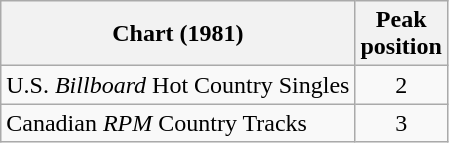<table class="wikitable">
<tr>
<th align="left">Chart (1981)</th>
<th style="text-align:center;">Peak<br>position</th>
</tr>
<tr>
<td align="left">U.S. <em>Billboard</em> Hot Country Singles</td>
<td style="text-align:center;">2</td>
</tr>
<tr>
<td align="left">Canadian <em>RPM</em> Country Tracks</td>
<td style="text-align:center;">3</td>
</tr>
</table>
